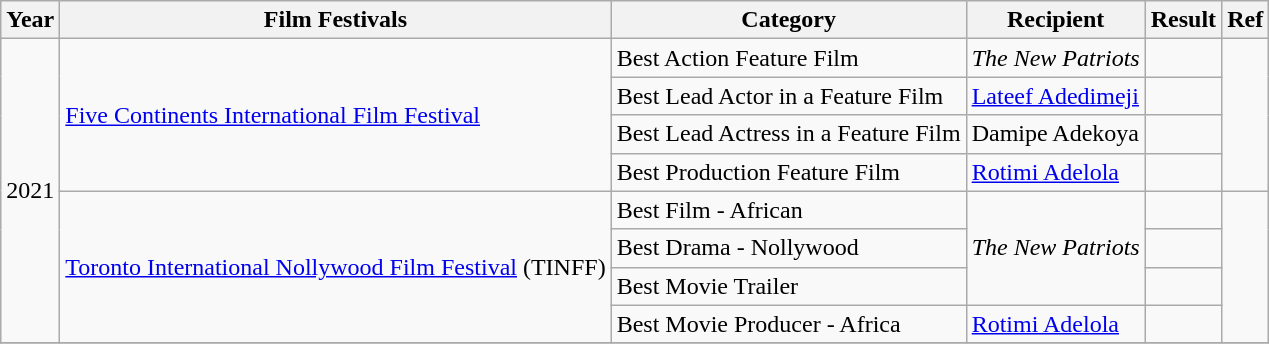<table class="wikitable plainrowheaders sortable">
<tr>
<th>Year</th>
<th scope="col">Film Festivals</th>
<th scope="col">Category</th>
<th scope="col">Recipient</th>
<th scope="col">Result</th>
<th>Ref</th>
</tr>
<tr>
<td rowspan="8">2021</td>
<td rowspan="4"><a href='#'>Five Continents International Film Festival</a></td>
<td>Best Action Feature Film</td>
<td><em>The New Patriots</em></td>
<td></td>
<td rowspan="4"></td>
</tr>
<tr>
<td>Best Lead Actor in a Feature Film</td>
<td><a href='#'>Lateef Adedimeji</a></td>
<td></td>
</tr>
<tr>
<td>Best Lead Actress in a Feature Film</td>
<td>Damipe Adekoya</td>
<td></td>
</tr>
<tr>
<td>Best Production Feature Film</td>
<td><a href='#'>Rotimi Adelola</a></td>
<td></td>
</tr>
<tr>
<td rowspan="4"><a href='#'>Toronto International Nollywood Film Festival</a> (TINFF)</td>
<td>Best Film - African</td>
<td rowspan="3"><em>The New Patriots</em></td>
<td></td>
<td rowspan="4"></td>
</tr>
<tr>
<td>Best Drama - Nollywood</td>
<td></td>
</tr>
<tr>
<td>Best Movie Trailer</td>
<td></td>
</tr>
<tr>
<td>Best Movie Producer - Africa</td>
<td><a href='#'>Rotimi Adelola</a></td>
<td></td>
</tr>
<tr>
</tr>
</table>
